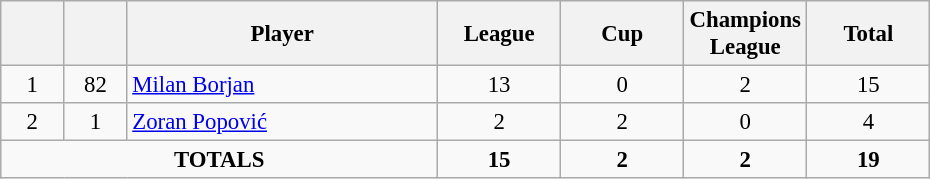<table class="wikitable" style="font-size: 95%; text-align: center;">
<tr>
<th width=35></th>
<th width=35></th>
<th width=200>Player</th>
<th width=75>League</th>
<th width=75>Cup</th>
<th width=75>Champions League</th>
<th width=75>Total</th>
</tr>
<tr>
<td>1</td>
<td>82</td>
<td align=left> <a href='#'>Milan Borjan</a></td>
<td>13</td>
<td>0</td>
<td>2</td>
<td>15</td>
</tr>
<tr>
<td>2</td>
<td>1</td>
<td align=left> <a href='#'>Zoran Popović</a></td>
<td>2</td>
<td>2</td>
<td>0</td>
<td>4</td>
</tr>
<tr>
<td colspan=3><strong>TOTALS</strong></td>
<td><strong>15</strong></td>
<td><strong>2</strong></td>
<td><strong>2</strong></td>
<td><strong>19</strong></td>
</tr>
</table>
